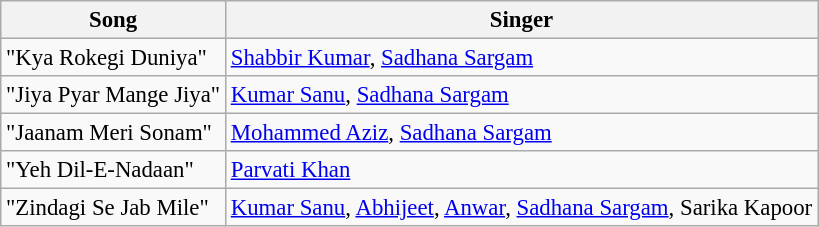<table class="wikitable" style="font-size:95%;">
<tr>
<th>Song</th>
<th>Singer</th>
</tr>
<tr>
<td>"Kya Rokegi Duniya"</td>
<td><a href='#'>Shabbir Kumar</a>, <a href='#'>Sadhana Sargam</a></td>
</tr>
<tr>
<td>"Jiya Pyar Mange Jiya"</td>
<td><a href='#'>Kumar Sanu</a>, <a href='#'>Sadhana Sargam</a></td>
</tr>
<tr>
<td>"Jaanam Meri Sonam"</td>
<td><a href='#'>Mohammed Aziz</a>, <a href='#'>Sadhana Sargam</a></td>
</tr>
<tr>
<td>"Yeh Dil-E-Nadaan"</td>
<td><a href='#'>Parvati Khan</a></td>
</tr>
<tr>
<td>"Zindagi Se Jab Mile"</td>
<td><a href='#'>Kumar Sanu</a>, <a href='#'>Abhijeet</a>, <a href='#'>Anwar</a>, <a href='#'>Sadhana Sargam</a>, Sarika Kapoor</td>
</tr>
</table>
